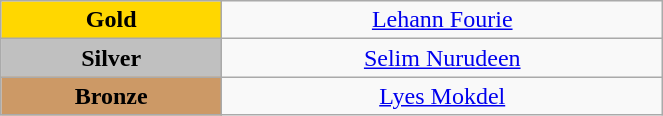<table class="wikitable" style=" text-align:center; " width="35%">
<tr>
<td bgcolor="gold"><strong>Gold</strong></td>
<td><a href='#'>Lehann Fourie</a><br>  <small><em></em></small></td>
</tr>
<tr>
<td bgcolor="silver"><strong>Silver</strong></td>
<td><a href='#'>Selim Nurudeen</a><br>  <small><em></em></small></td>
</tr>
<tr>
<td bgcolor="CC9966"><strong>Bronze</strong></td>
<td><a href='#'>Lyes Mokdel</a><br>  <small><em></em></small></td>
</tr>
</table>
